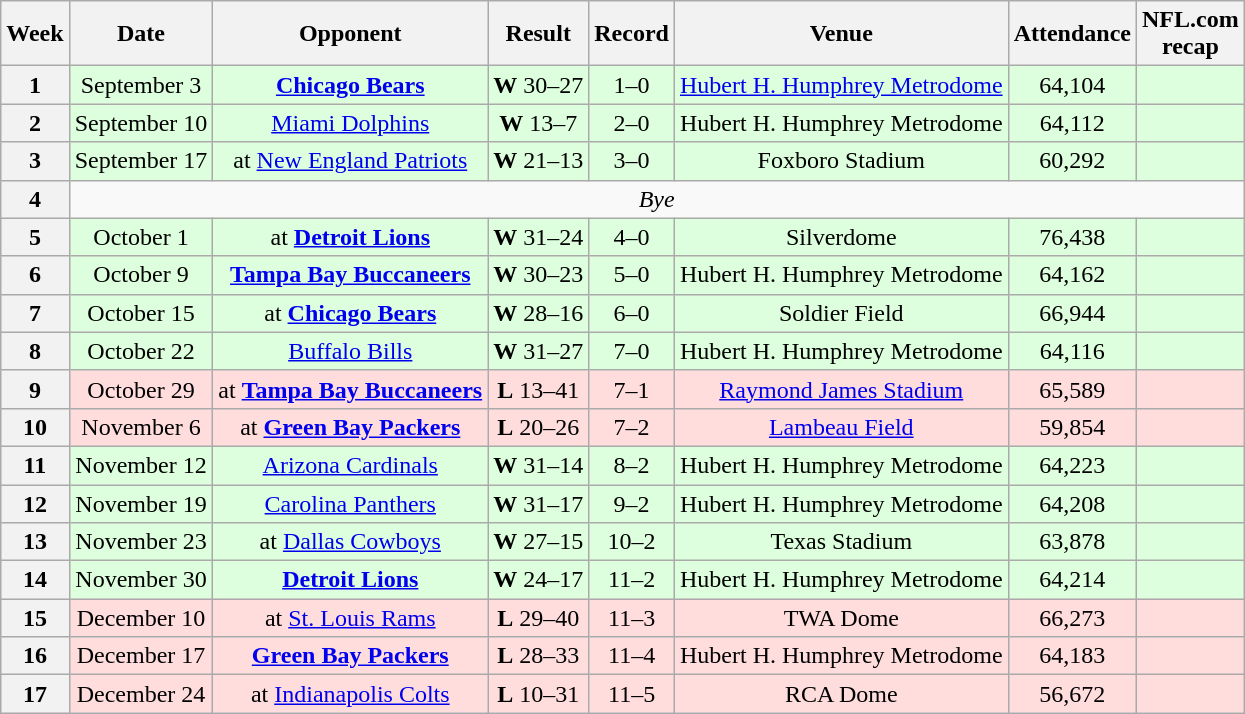<table class="wikitable" style="text-align:center">
<tr>
<th>Week</th>
<th>Date</th>
<th>Opponent</th>
<th>Result</th>
<th>Record</th>
<th>Venue</th>
<th>Attendance</th>
<th>NFL.com<br>recap</th>
</tr>
<tr style="background:#ddffdd">
<th>1</th>
<td>September 3</td>
<td><strong><a href='#'>Chicago Bears</a></strong></td>
<td><strong>W</strong> 30–27</td>
<td>1–0</td>
<td><a href='#'>Hubert H. Humphrey Metrodome</a></td>
<td>64,104</td>
<td></td>
</tr>
<tr style="background:#ddffdd">
<th>2</th>
<td>September 10</td>
<td><a href='#'>Miami Dolphins</a></td>
<td><strong>W</strong> 13–7</td>
<td>2–0</td>
<td>Hubert H. Humphrey Metrodome</td>
<td>64,112</td>
<td></td>
</tr>
<tr style="background:#ddffdd">
<th>3</th>
<td>September 17</td>
<td>at <a href='#'>New England Patriots</a></td>
<td><strong>W</strong> 21–13</td>
<td>3–0</td>
<td>Foxboro Stadium</td>
<td>60,292</td>
<td></td>
</tr>
<tr>
<th>4</th>
<td colspan="7"><em>Bye</em></td>
</tr>
<tr style="background:#ddffdd">
<th>5</th>
<td>October 1</td>
<td>at <strong><a href='#'>Detroit Lions</a></strong></td>
<td><strong>W</strong> 31–24</td>
<td>4–0</td>
<td>Silverdome</td>
<td>76,438</td>
<td></td>
</tr>
<tr style="background:#ddffdd">
<th>6</th>
<td>October 9</td>
<td><strong><a href='#'>Tampa Bay Buccaneers</a></strong></td>
<td><strong>W</strong> 30–23</td>
<td>5–0</td>
<td>Hubert H. Humphrey Metrodome</td>
<td>64,162</td>
<td></td>
</tr>
<tr style="background:#ddffdd">
<th>7</th>
<td>October 15</td>
<td>at <strong><a href='#'>Chicago Bears</a></strong></td>
<td><strong>W</strong> 28–16</td>
<td>6–0</td>
<td>Soldier Field</td>
<td>66,944</td>
<td></td>
</tr>
<tr style="background:#ddffdd">
<th>8</th>
<td>October 22</td>
<td><a href='#'>Buffalo Bills</a></td>
<td><strong>W</strong> 31–27</td>
<td>7–0</td>
<td>Hubert H. Humphrey Metrodome</td>
<td>64,116</td>
<td></td>
</tr>
<tr style="background:#ffdddd">
<th>9</th>
<td>October 29</td>
<td>at <strong><a href='#'>Tampa Bay Buccaneers</a></strong></td>
<td><strong>L</strong> 13–41</td>
<td>7–1</td>
<td><a href='#'>Raymond James Stadium</a></td>
<td>65,589</td>
<td></td>
</tr>
<tr style="background:#ffdddd">
<th>10</th>
<td>November 6</td>
<td>at <strong><a href='#'>Green Bay Packers</a></strong></td>
<td><strong>L</strong> 20–26 </td>
<td>7–2</td>
<td><a href='#'>Lambeau Field</a></td>
<td>59,854</td>
<td></td>
</tr>
<tr style="background:#ddffdd">
<th>11</th>
<td>November 12</td>
<td><a href='#'>Arizona Cardinals</a></td>
<td><strong>W</strong> 31–14</td>
<td>8–2</td>
<td>Hubert H. Humphrey Metrodome</td>
<td>64,223</td>
<td></td>
</tr>
<tr style="background:#ddffdd">
<th>12</th>
<td>November 19</td>
<td><a href='#'>Carolina Panthers</a></td>
<td><strong>W</strong> 31–17</td>
<td>9–2</td>
<td>Hubert H. Humphrey Metrodome</td>
<td>64,208</td>
<td></td>
</tr>
<tr style="background:#ddffdd">
<th>13</th>
<td>November 23</td>
<td>at <a href='#'>Dallas Cowboys</a></td>
<td><strong>W</strong> 27–15</td>
<td>10–2</td>
<td>Texas Stadium</td>
<td>63,878</td>
<td></td>
</tr>
<tr style="background:#ddffdd">
<th>14</th>
<td>November 30</td>
<td><strong><a href='#'>Detroit Lions</a></strong></td>
<td><strong>W</strong> 24–17</td>
<td>11–2</td>
<td>Hubert H. Humphrey Metrodome</td>
<td>64,214</td>
<td></td>
</tr>
<tr style="background:#ffdddd">
<th>15</th>
<td>December 10</td>
<td>at <a href='#'>St. Louis Rams</a></td>
<td><strong>L</strong> 29–40</td>
<td>11–3</td>
<td>TWA Dome</td>
<td>66,273</td>
<td></td>
</tr>
<tr style="background:#ffdddd">
<th>16</th>
<td>December 17</td>
<td><strong><a href='#'>Green Bay Packers</a></strong></td>
<td><strong>L</strong> 28–33</td>
<td>11–4</td>
<td>Hubert H. Humphrey Metrodome</td>
<td>64,183</td>
<td></td>
</tr>
<tr style="background:#ffdddd">
<th>17</th>
<td>December 24</td>
<td>at <a href='#'>Indianapolis Colts</a></td>
<td><strong>L</strong> 10–31</td>
<td>11–5</td>
<td>RCA Dome</td>
<td>56,672</td>
<td></td>
</tr>
</table>
